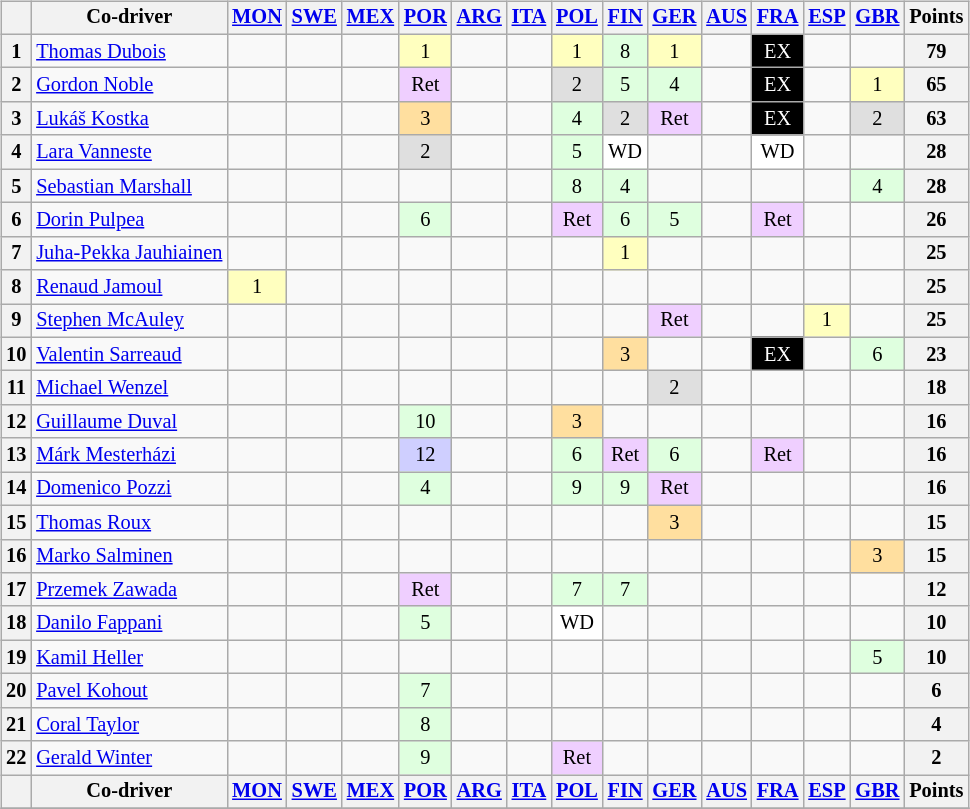<table>
<tr>
<td><br><table class="wikitable" style="font-size: 85%; text-align: center;">
<tr valign="top">
<th valign="middle"></th>
<th valign="middle">Co-driver</th>
<th><a href='#'>MON</a><br></th>
<th><a href='#'>SWE</a><br></th>
<th><a href='#'>MEX</a><br></th>
<th><a href='#'>POR</a><br></th>
<th><a href='#'>ARG</a><br></th>
<th><a href='#'>ITA</a><br></th>
<th><a href='#'>POL</a><br></th>
<th><a href='#'>FIN</a><br></th>
<th><a href='#'>GER</a><br></th>
<th><a href='#'>AUS</a><br></th>
<th><a href='#'>FRA</a><br></th>
<th><a href='#'>ESP</a><br></th>
<th><a href='#'>GBR</a><br></th>
<th valign="middle">Points</th>
</tr>
<tr>
<th>1</th>
<td align="left"> <a href='#'>Thomas Dubois</a></td>
<td></td>
<td></td>
<td></td>
<td style="background:#ffffbf;">1</td>
<td></td>
<td></td>
<td style="background:#ffffbf;">1</td>
<td style="background:#dfffdf;">8</td>
<td style="background:#ffffbf;">1</td>
<td></td>
<td style="background:#000000; color:white;">EX</td>
<td></td>
<td></td>
<th align="right">79</th>
</tr>
<tr>
<th>2</th>
<td align="left"> <a href='#'>Gordon Noble</a></td>
<td></td>
<td></td>
<td></td>
<td style="background:#efcfff;">Ret</td>
<td></td>
<td></td>
<td style="background:#dfdfdf;">2</td>
<td style="background:#dfffdf;">5</td>
<td style="background:#dfffdf;">4</td>
<td></td>
<td style="background:#000000; color:white;">EX</td>
<td></td>
<td style="background:#ffffbf;">1</td>
<th align="right">65</th>
</tr>
<tr>
<th>3</th>
<td align="left"> <a href='#'>Lukáš Kostka</a></td>
<td></td>
<td></td>
<td></td>
<td style="background:#ffdf9f;">3</td>
<td></td>
<td></td>
<td style="background:#dfffdf;">4</td>
<td style="background:#dfdfdf;">2</td>
<td style="background:#efcfff;">Ret</td>
<td></td>
<td style="background:#000000; color:white;">EX</td>
<td></td>
<td style="background:#dfdfdf;">2</td>
<th align="right">63</th>
</tr>
<tr>
<th>4</th>
<td align="left"> <a href='#'>Lara Vanneste</a></td>
<td></td>
<td></td>
<td></td>
<td style="background:#dfdfdf;">2</td>
<td></td>
<td></td>
<td style="background:#dfffdf;">5</td>
<td style="background:#ffffff;">WD</td>
<td></td>
<td></td>
<td style="background:#ffffff;">WD</td>
<td></td>
<td></td>
<th align="right">28</th>
</tr>
<tr>
<th>5</th>
<td align="left"> <a href='#'>Sebastian Marshall</a></td>
<td></td>
<td></td>
<td></td>
<td></td>
<td></td>
<td></td>
<td style="background:#dfffdf;">8</td>
<td style="background:#dfffdf;">4</td>
<td></td>
<td></td>
<td></td>
<td></td>
<td style="background:#dfffdf;">4</td>
<th align="right">28</th>
</tr>
<tr>
<th>6</th>
<td align="left"> <a href='#'>Dorin Pulpea</a></td>
<td></td>
<td></td>
<td></td>
<td style="background:#dfffdf;">6</td>
<td></td>
<td></td>
<td style="background:#efcfff;">Ret</td>
<td style="background:#dfffdf;">6</td>
<td style="background:#dfffdf;">5</td>
<td></td>
<td style="background:#efcfff;">Ret</td>
<td></td>
<td></td>
<th align="right">26</th>
</tr>
<tr>
<th>7</th>
<td align="left"> <a href='#'>Juha-Pekka Jauhiainen</a></td>
<td></td>
<td></td>
<td></td>
<td></td>
<td></td>
<td></td>
<td></td>
<td style="background:#ffffbf;">1</td>
<td></td>
<td></td>
<td></td>
<td></td>
<td></td>
<th align="right">25</th>
</tr>
<tr>
<th>8</th>
<td align="left"> <a href='#'>Renaud Jamoul</a></td>
<td style="background:#ffffbf;">1</td>
<td></td>
<td></td>
<td></td>
<td></td>
<td></td>
<td></td>
<td></td>
<td></td>
<td></td>
<td></td>
<td></td>
<td></td>
<th align="right">25</th>
</tr>
<tr>
<th>9</th>
<td align="left"> <a href='#'>Stephen McAuley</a></td>
<td></td>
<td></td>
<td></td>
<td></td>
<td></td>
<td></td>
<td></td>
<td></td>
<td style="background:#efcfff;">Ret</td>
<td></td>
<td></td>
<td style="background:#ffffbf;">1</td>
<td></td>
<th align="right">25</th>
</tr>
<tr>
<th>10</th>
<td align="left"> <a href='#'>Valentin Sarreaud</a></td>
<td></td>
<td></td>
<td></td>
<td></td>
<td></td>
<td></td>
<td></td>
<td style="background:#ffdf9f;">3</td>
<td></td>
<td></td>
<td style="background:#000000; color:white;">EX</td>
<td></td>
<td style="background:#dfffdf;">6</td>
<th align="right">23</th>
</tr>
<tr>
<th>11</th>
<td align="left"> <a href='#'>Michael Wenzel</a></td>
<td></td>
<td></td>
<td></td>
<td></td>
<td></td>
<td></td>
<td></td>
<td></td>
<td style="background:#dfdfdf;">2</td>
<td></td>
<td></td>
<td></td>
<td></td>
<th align="right">18</th>
</tr>
<tr>
<th>12</th>
<td align="left"> <a href='#'>Guillaume Duval</a></td>
<td></td>
<td></td>
<td></td>
<td style="background:#dfffdf;">10</td>
<td></td>
<td></td>
<td style="background:#ffdf9f;">3</td>
<td></td>
<td></td>
<td></td>
<td></td>
<td></td>
<td></td>
<th align="right">16</th>
</tr>
<tr>
<th>13</th>
<td align="left"> <a href='#'>Márk Mesterházi</a></td>
<td></td>
<td></td>
<td></td>
<td style="background:#cfcfff;">12</td>
<td></td>
<td></td>
<td style="background:#dfffdf;">6</td>
<td style="background:#efcfff;">Ret</td>
<td style="background:#dfffdf;">6</td>
<td></td>
<td style="background:#efcfff;">Ret</td>
<td></td>
<td></td>
<th align="right">16</th>
</tr>
<tr>
<th>14</th>
<td align="left"> <a href='#'>Domenico Pozzi</a></td>
<td></td>
<td></td>
<td></td>
<td style="background:#dfffdf;">4</td>
<td></td>
<td></td>
<td style="background:#dfffdf;">9</td>
<td style="background:#dfffdf;">9</td>
<td style="background:#efcfff;">Ret</td>
<td></td>
<td></td>
<td></td>
<td></td>
<th align="right">16</th>
</tr>
<tr>
<th>15</th>
<td align="left"> <a href='#'>Thomas Roux</a></td>
<td></td>
<td></td>
<td></td>
<td></td>
<td></td>
<td></td>
<td></td>
<td></td>
<td style="background:#ffdf9f;">3</td>
<td></td>
<td></td>
<td></td>
<td></td>
<th align="right">15</th>
</tr>
<tr>
<th>16</th>
<td align="left"> <a href='#'>Marko Salminen</a></td>
<td></td>
<td></td>
<td></td>
<td></td>
<td></td>
<td></td>
<td></td>
<td></td>
<td></td>
<td></td>
<td></td>
<td></td>
<td style="background:#ffdf9f;">3</td>
<th align="right">15</th>
</tr>
<tr>
<th>17</th>
<td align="left"> <a href='#'>Przemek Zawada</a></td>
<td></td>
<td></td>
<td></td>
<td style="background:#efcfff;">Ret</td>
<td></td>
<td></td>
<td style="background:#dfffdf;">7</td>
<td style="background:#dfffdf;">7</td>
<td></td>
<td></td>
<td></td>
<td></td>
<td></td>
<th align="right">12</th>
</tr>
<tr>
<th>18</th>
<td align="left"> <a href='#'>Danilo Fappani</a></td>
<td></td>
<td></td>
<td></td>
<td style="background:#dfffdf;">5</td>
<td></td>
<td></td>
<td style="background:#ffffff;">WD</td>
<td></td>
<td></td>
<td></td>
<td></td>
<td></td>
<td></td>
<th align="right">10</th>
</tr>
<tr>
<th>19</th>
<td align="left"> <a href='#'>Kamil Heller</a></td>
<td></td>
<td></td>
<td></td>
<td></td>
<td></td>
<td></td>
<td></td>
<td></td>
<td></td>
<td></td>
<td></td>
<td></td>
<td style="background:#dfffdf;">5</td>
<th align="right">10</th>
</tr>
<tr>
<th>20</th>
<td align="left"> <a href='#'>Pavel Kohout</a></td>
<td></td>
<td></td>
<td></td>
<td style="background:#dfffdf;">7</td>
<td></td>
<td></td>
<td></td>
<td></td>
<td></td>
<td></td>
<td></td>
<td></td>
<td></td>
<th align="right">6</th>
</tr>
<tr>
<th>21</th>
<td align="left"> <a href='#'>Coral Taylor</a></td>
<td></td>
<td></td>
<td></td>
<td style="background:#dfffdf;">8</td>
<td></td>
<td></td>
<td></td>
<td></td>
<td></td>
<td></td>
<td></td>
<td></td>
<td></td>
<th align="right">4</th>
</tr>
<tr>
<th>22</th>
<td align="left"> <a href='#'>Gerald Winter</a></td>
<td></td>
<td></td>
<td></td>
<td style="background:#dfffdf;">9</td>
<td></td>
<td></td>
<td style="background:#efcfff;">Ret</td>
<td></td>
<td></td>
<td></td>
<td></td>
<td></td>
<td></td>
<th align="right">2</th>
</tr>
<tr valign="top">
<th valign="middle"></th>
<th valign="middle">Co-driver</th>
<th><a href='#'>MON</a><br></th>
<th><a href='#'>SWE</a><br></th>
<th><a href='#'>MEX</a><br></th>
<th><a href='#'>POR</a><br></th>
<th><a href='#'>ARG</a><br></th>
<th><a href='#'>ITA</a><br></th>
<th><a href='#'>POL</a><br></th>
<th><a href='#'>FIN</a><br></th>
<th><a href='#'>GER</a><br></th>
<th><a href='#'>AUS</a><br></th>
<th><a href='#'>FRA</a><br></th>
<th><a href='#'>ESP</a><br></th>
<th><a href='#'>GBR</a><br></th>
<th valign="middle">Points</th>
</tr>
<tr>
</tr>
</table>
</td>
<td valign="top"><br></td>
</tr>
</table>
